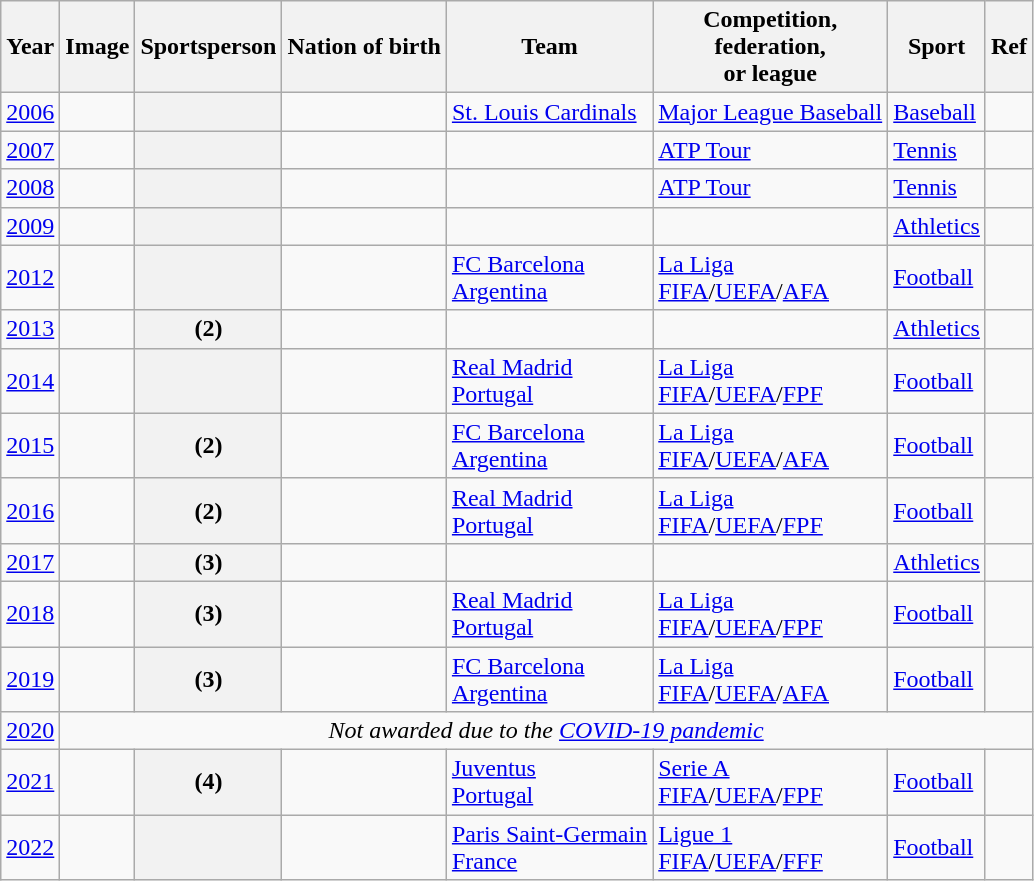<table class="wikitable plainrowheaders sortable">
<tr>
<th scope="col">Year</th>
<th scope="col" class="unsortable">Image</th>
<th scope="col">Sportsperson</th>
<th scope="col">Nation of birth</th>
<th scope="col">Team</th>
<th scope="col">Competition,<br>federation,<br>or league</th>
<th scope="col">Sport</th>
<th scope="col" class="unsortable">Ref</th>
</tr>
<tr>
<td><a href='#'>2006</a></td>
<td></td>
<th scope="row"></th>
<td></td>
<td><a href='#'>St. Louis Cardinals</a></td>
<td><a href='#'>Major League Baseball</a></td>
<td><a href='#'>Baseball</a></td>
<td></td>
</tr>
<tr>
<td><a href='#'>2007</a></td>
<td></td>
<th scope="row"></th>
<td></td>
<td></td>
<td><a href='#'>ATP Tour</a></td>
<td><a href='#'>Tennis</a></td>
<td></td>
</tr>
<tr>
<td><a href='#'>2008</a></td>
<td></td>
<th scope="row"></th>
<td></td>
<td></td>
<td><a href='#'>ATP Tour</a></td>
<td><a href='#'>Tennis</a></td>
<td></td>
</tr>
<tr>
<td><a href='#'>2009</a></td>
<td></td>
<th scope="row"></th>
<td></td>
<td></td>
<td></td>
<td><a href='#'>Athletics</a></td>
<td></td>
</tr>
<tr>
<td><a href='#'>2012</a></td>
<td></td>
<th scope="row"></th>
<td></td>
<td><a href='#'>FC Barcelona</a><br><a href='#'>Argentina</a></td>
<td><a href='#'>La Liga</a><br><a href='#'>FIFA</a>/<a href='#'>UEFA</a>/<a href='#'>AFA</a></td>
<td><a href='#'>Football</a></td>
<td></td>
</tr>
<tr>
<td><a href='#'>2013</a></td>
<td></td>
<th scope="row"> (2)</th>
<td></td>
<td></td>
<td></td>
<td><a href='#'>Athletics</a></td>
<td></td>
</tr>
<tr>
<td><a href='#'>2014</a></td>
<td></td>
<th scope="row"></th>
<td></td>
<td><a href='#'>Real Madrid</a><br><a href='#'>Portugal</a></td>
<td><a href='#'>La Liga</a><br><a href='#'>FIFA</a>/<a href='#'>UEFA</a>/<a href='#'>FPF</a></td>
<td><a href='#'>Football</a></td>
<td></td>
</tr>
<tr>
<td><a href='#'>2015</a></td>
<td></td>
<th scope="row"> (2)</th>
<td></td>
<td><a href='#'>FC Barcelona</a><br><a href='#'>Argentina</a></td>
<td><a href='#'>La Liga</a><br><a href='#'>FIFA</a>/<a href='#'>UEFA</a>/<a href='#'>AFA</a></td>
<td><a href='#'>Football</a></td>
<td></td>
</tr>
<tr>
<td><a href='#'>2016</a></td>
<td></td>
<th scope="row"> (2)</th>
<td></td>
<td><a href='#'>Real Madrid</a><br><a href='#'>Portugal</a></td>
<td><a href='#'>La Liga</a><br><a href='#'>FIFA</a>/<a href='#'>UEFA</a>/<a href='#'>FPF</a></td>
<td><a href='#'>Football</a></td>
<td></td>
</tr>
<tr>
<td><a href='#'>2017</a></td>
<td></td>
<th scope="row"> (3)</th>
<td></td>
<td></td>
<td></td>
<td><a href='#'>Athletics</a></td>
<td></td>
</tr>
<tr>
<td><a href='#'>2018</a></td>
<td></td>
<th scope="row"> (3)</th>
<td></td>
<td><a href='#'>Real Madrid</a><br><a href='#'>Portugal</a></td>
<td><a href='#'>La Liga</a><br><a href='#'>FIFA</a>/<a href='#'>UEFA</a>/<a href='#'>FPF</a></td>
<td><a href='#'>Football</a></td>
<td></td>
</tr>
<tr>
<td><a href='#'>2019</a></td>
<td></td>
<th scope="row"> (3)</th>
<td></td>
<td><a href='#'>FC Barcelona</a><br><a href='#'>Argentina</a></td>
<td><a href='#'>La Liga</a><br><a href='#'>FIFA</a>/<a href='#'>UEFA</a>/<a href='#'>AFA</a></td>
<td><a href='#'>Football</a></td>
<td></td>
</tr>
<tr class="sortbottom">
<td><a href='#'>2020</a></td>
<td colspan=7 align=center><em>Not awarded due to the <a href='#'>COVID-19 pandemic</a></em></td>
</tr>
<tr>
<td><a href='#'>2021</a></td>
<td></td>
<th scope="row"> (4)</th>
<td></td>
<td><a href='#'>Juventus</a><br><a href='#'>Portugal</a></td>
<td><a href='#'>Serie A</a><br><a href='#'>FIFA</a>/<a href='#'>UEFA</a>/<a href='#'>FPF</a></td>
<td><a href='#'>Football</a></td>
<td></td>
</tr>
<tr>
<td><a href='#'>2022</a></td>
<td></td>
<th scope="row"></th>
<td></td>
<td><a href='#'>Paris Saint-Germain</a><br><a href='#'>France</a></td>
<td><a href='#'>Ligue 1</a><br><a href='#'>FIFA</a>/<a href='#'>UEFA</a>/<a href='#'>FFF</a></td>
<td><a href='#'>Football</a></td>
<td></td>
</tr>
</table>
